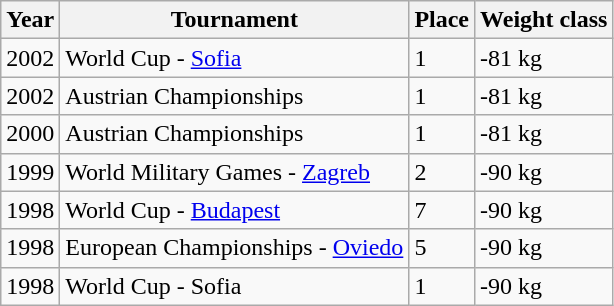<table class="wikitable">
<tr>
<th>Year</th>
<th>Tournament</th>
<th>Place</th>
<th>Weight class</th>
</tr>
<tr>
<td>2002</td>
<td>World Cup - <a href='#'>Sofia</a></td>
<td>1</td>
<td>-81 kg</td>
</tr>
<tr>
<td>2002</td>
<td>Austrian Championships</td>
<td>1</td>
<td>-81 kg</td>
</tr>
<tr>
<td>2000</td>
<td>Austrian Championships</td>
<td>1</td>
<td>-81 kg</td>
</tr>
<tr>
<td>1999</td>
<td>World Military Games -  <a href='#'>Zagreb</a></td>
<td>2</td>
<td>-90 kg</td>
</tr>
<tr>
<td>1998</td>
<td>World Cup - <a href='#'>Budapest</a></td>
<td>7</td>
<td>-90 kg</td>
</tr>
<tr>
<td>1998</td>
<td>European Championships - <a href='#'>Oviedo</a></td>
<td>5</td>
<td>-90 kg</td>
</tr>
<tr>
<td>1998</td>
<td>World Cup - Sofia</td>
<td>1</td>
<td>-90 kg</td>
</tr>
</table>
